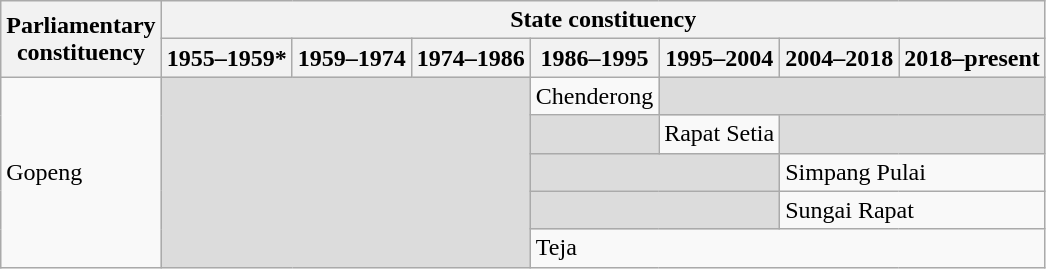<table class="wikitable">
<tr>
<th rowspan="2">Parliamentary<br>constituency</th>
<th colspan="7">State constituency</th>
</tr>
<tr>
<th>1955–1959*</th>
<th>1959–1974</th>
<th>1974–1986</th>
<th>1986–1995</th>
<th>1995–2004</th>
<th>2004–2018</th>
<th>2018–present</th>
</tr>
<tr>
<td rowspan="5">Gopeng</td>
<td colspan="3" rowspan="5" bgcolor="dcdcdc"></td>
<td>Chenderong</td>
<td colspan="3" bgcolor="dcdcdc"></td>
</tr>
<tr>
<td bgcolor="dcdcdc"></td>
<td>Rapat Setia</td>
<td colspan="2" bgcolor="dcdcdc"></td>
</tr>
<tr>
<td colspan="2" bgcolor="dcdcdc"></td>
<td colspan="2">Simpang Pulai</td>
</tr>
<tr>
<td colspan="2" bgcolor="dcdcdc"></td>
<td colspan="2">Sungai Rapat</td>
</tr>
<tr>
<td colspan="4">Teja</td>
</tr>
</table>
